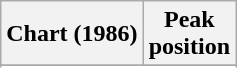<table class="wikitable sortable plainrowheaders">
<tr>
<th scope=col>Chart (1986)</th>
<th scope=col>Peak<br>position</th>
</tr>
<tr>
</tr>
<tr>
</tr>
</table>
